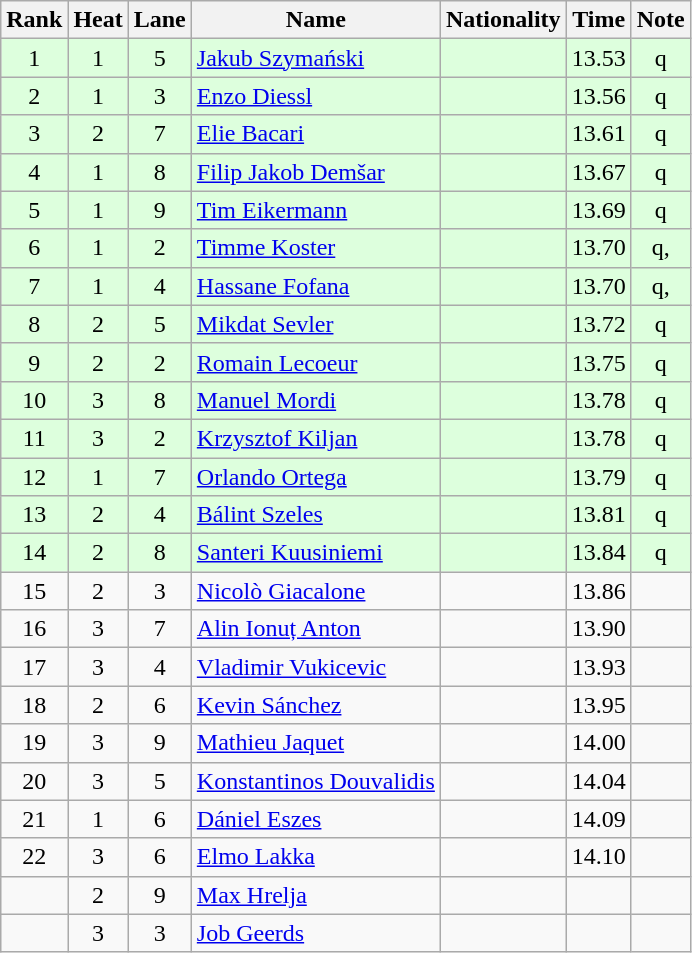<table class="wikitable sortable" style="text-align:center">
<tr>
<th>Rank</th>
<th>Heat</th>
<th>Lane</th>
<th>Name</th>
<th>Nationality</th>
<th>Time</th>
<th>Note</th>
</tr>
<tr bgcolor=ddffdd>
<td>1</td>
<td>1</td>
<td>5</td>
<td align=left><a href='#'>Jakub Szymański</a></td>
<td align=left></td>
<td>13.53</td>
<td>q</td>
</tr>
<tr bgcolor=ddffdd>
<td>2</td>
<td>1</td>
<td>3</td>
<td align=left><a href='#'>Enzo Diessl</a></td>
<td align=left></td>
<td>13.56</td>
<td>q</td>
</tr>
<tr bgcolor=ddffdd>
<td>3</td>
<td>2</td>
<td>7</td>
<td align=left><a href='#'>Elie Bacari</a></td>
<td align=left></td>
<td>13.61</td>
<td>q</td>
</tr>
<tr bgcolor=ddffdd>
<td>4</td>
<td>1</td>
<td>8</td>
<td align=left><a href='#'>Filip Jakob Demšar</a></td>
<td align=left></td>
<td>13.67</td>
<td>q</td>
</tr>
<tr bgcolor=ddffdd>
<td>5</td>
<td>1</td>
<td>9</td>
<td align=left><a href='#'>Tim Eikermann</a></td>
<td align=left></td>
<td>13.69</td>
<td>q</td>
</tr>
<tr bgcolor=ddffdd>
<td>6</td>
<td>1</td>
<td>2</td>
<td align=left><a href='#'>Timme Koster</a></td>
<td align=left></td>
<td>13.70</td>
<td>q, </td>
</tr>
<tr bgcolor=ddffdd>
<td>7</td>
<td>1</td>
<td>4</td>
<td align=left><a href='#'>Hassane Fofana</a></td>
<td align=left></td>
<td>13.70</td>
<td>q, </td>
</tr>
<tr bgcolor=ddffdd>
<td>8</td>
<td>2</td>
<td>5</td>
<td align=left><a href='#'>Mikdat Sevler</a></td>
<td align=left></td>
<td>13.72</td>
<td>q</td>
</tr>
<tr bgcolor=ddffdd>
<td>9</td>
<td>2</td>
<td>2</td>
<td align=left><a href='#'>Romain Lecoeur</a></td>
<td align=left></td>
<td>13.75</td>
<td>q</td>
</tr>
<tr bgcolor=ddffdd>
<td>10</td>
<td>3</td>
<td>8</td>
<td align=left><a href='#'>Manuel Mordi</a></td>
<td align=left></td>
<td>13.78</td>
<td>q</td>
</tr>
<tr bgcolor=ddffdd>
<td>11</td>
<td>3</td>
<td>2</td>
<td align=left><a href='#'>Krzysztof Kiljan</a></td>
<td align=left></td>
<td>13.78</td>
<td>q</td>
</tr>
<tr bgcolor=ddffdd>
<td>12</td>
<td>1</td>
<td>7</td>
<td align=left><a href='#'>Orlando Ortega</a></td>
<td align=left></td>
<td>13.79</td>
<td>q</td>
</tr>
<tr bgcolor=ddffdd>
<td>13</td>
<td>2</td>
<td>4</td>
<td align=left><a href='#'>Bálint Szeles</a></td>
<td align=left></td>
<td>13.81</td>
<td>q</td>
</tr>
<tr bgcolor=ddffdd>
<td>14</td>
<td>2</td>
<td>8</td>
<td align=left><a href='#'>Santeri Kuusiniemi</a></td>
<td align=left></td>
<td>13.84</td>
<td>q</td>
</tr>
<tr>
<td>15</td>
<td>2</td>
<td>3</td>
<td align=left><a href='#'>Nicolò Giacalone</a></td>
<td align=left></td>
<td>13.86</td>
<td></td>
</tr>
<tr>
<td>16</td>
<td>3</td>
<td>7</td>
<td align=left><a href='#'>Alin Ionuț Anton</a></td>
<td align=left></td>
<td>13.90</td>
<td></td>
</tr>
<tr>
<td>17</td>
<td>3</td>
<td>4</td>
<td align=left><a href='#'>Vladimir Vukicevic</a></td>
<td align=left></td>
<td>13.93</td>
<td></td>
</tr>
<tr>
<td>18</td>
<td>2</td>
<td>6</td>
<td align=left><a href='#'>Kevin Sánchez</a></td>
<td align=left></td>
<td>13.95</td>
<td></td>
</tr>
<tr>
<td>19</td>
<td>3</td>
<td>9</td>
<td align=left><a href='#'>Mathieu Jaquet</a></td>
<td align=left></td>
<td>14.00</td>
<td></td>
</tr>
<tr>
<td>20</td>
<td>3</td>
<td>5</td>
<td align=left><a href='#'>Konstantinos Douvalidis</a></td>
<td align=left></td>
<td>14.04</td>
<td></td>
</tr>
<tr>
<td>21</td>
<td>1</td>
<td>6</td>
<td align=left><a href='#'>Dániel Eszes</a></td>
<td align=left></td>
<td>14.09</td>
<td></td>
</tr>
<tr>
<td>22</td>
<td>3</td>
<td>6</td>
<td align=left><a href='#'>Elmo Lakka</a></td>
<td align=left></td>
<td>14.10</td>
<td></td>
</tr>
<tr>
<td></td>
<td>2</td>
<td>9</td>
<td align=left><a href='#'>Max Hrelja</a></td>
<td align=left></td>
<td></td>
<td></td>
</tr>
<tr>
<td></td>
<td>3</td>
<td>3</td>
<td align=left><a href='#'>Job Geerds</a></td>
<td align=left></td>
<td></td>
<td></td>
</tr>
</table>
